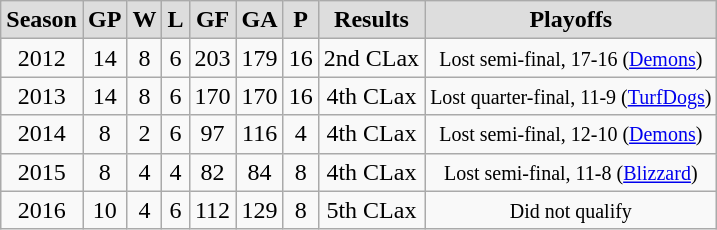<table class="wikitable">
<tr align="center"  bgcolor="#dddddd">
<td><strong>Season</strong></td>
<td><strong>GP</strong></td>
<td><strong>W</strong></td>
<td><strong>L</strong></td>
<td><strong>GF</strong></td>
<td><strong>GA</strong></td>
<td><strong>P</strong></td>
<td><strong>Results</strong></td>
<td><strong>Playoffs</strong></td>
</tr>
<tr align="center">
<td>2012</td>
<td>14</td>
<td>8</td>
<td>6</td>
<td>203</td>
<td>179</td>
<td>16</td>
<td>2nd CLax</td>
<td><small>Lost semi-final, 17-16 (<a href='#'>Demons</a>)</small></td>
</tr>
<tr align="center">
<td>2013</td>
<td>14</td>
<td>8</td>
<td>6</td>
<td>170</td>
<td>170</td>
<td>16</td>
<td>4th CLax</td>
<td><small>Lost quarter-final, 11-9 (<a href='#'>TurfDogs</a>)</small></td>
</tr>
<tr align="center">
<td>2014</td>
<td>8</td>
<td>2</td>
<td>6</td>
<td>97</td>
<td>116</td>
<td>4</td>
<td>4th CLax</td>
<td><small>Lost semi-final, 12-10 (<a href='#'>Demons</a>)</small></td>
</tr>
<tr align="center">
<td>2015</td>
<td>8</td>
<td>4</td>
<td>4</td>
<td>82</td>
<td>84</td>
<td>8</td>
<td>4th CLax</td>
<td><small>Lost semi-final, 11-8 (<a href='#'>Blizzard</a>)</small></td>
</tr>
<tr align="center">
<td>2016</td>
<td>10</td>
<td>4</td>
<td>6</td>
<td>112</td>
<td>129</td>
<td>8</td>
<td>5th CLax</td>
<td><small>Did not qualify</small></td>
</tr>
</table>
